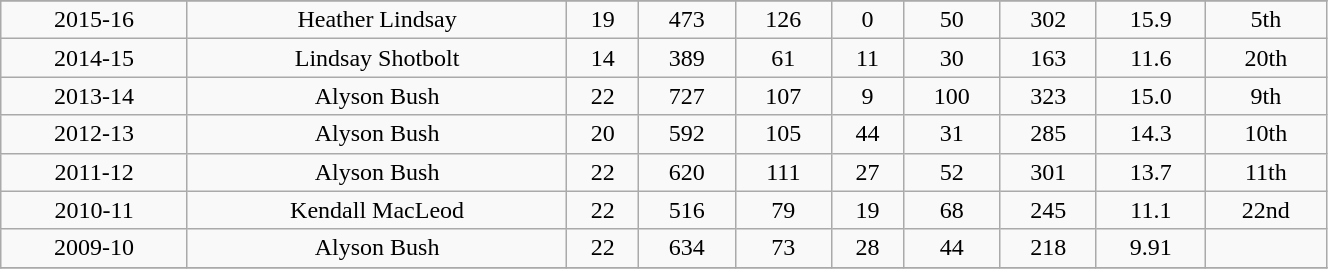<table class="wikitable" width="70%">
<tr align="center">
</tr>
<tr align="center" bgcolor="">
<td>2015-16</td>
<td>Heather Lindsay</td>
<td>19</td>
<td>473</td>
<td>126</td>
<td>0</td>
<td>50</td>
<td>302</td>
<td>15.9</td>
<td>5th</td>
</tr>
<tr align="center" bgcolor="">
<td>2014-15</td>
<td>Lindsay Shotbolt</td>
<td>14</td>
<td>389</td>
<td>61</td>
<td>11</td>
<td>30</td>
<td>163</td>
<td>11.6</td>
<td>20th</td>
</tr>
<tr align="center" bgcolor="">
<td>2013-14</td>
<td>Alyson Bush</td>
<td>22</td>
<td>727</td>
<td>107</td>
<td>9</td>
<td>100</td>
<td>323</td>
<td>15.0</td>
<td>9th</td>
</tr>
<tr align="center" bgcolor="">
<td>2012-13</td>
<td>Alyson Bush</td>
<td>20</td>
<td>592</td>
<td>105</td>
<td>44</td>
<td>31</td>
<td>285</td>
<td>14.3</td>
<td>10th</td>
</tr>
<tr align="center" bgcolor="">
<td>2011-12</td>
<td>Alyson Bush</td>
<td>22</td>
<td>620</td>
<td>111</td>
<td>27</td>
<td>52</td>
<td>301</td>
<td>13.7</td>
<td>11th</td>
</tr>
<tr align="center" bgcolor="">
<td>2010-11</td>
<td>Kendall MacLeod</td>
<td>22</td>
<td>516</td>
<td>79</td>
<td>19</td>
<td>68</td>
<td>245</td>
<td>11.1</td>
<td>22nd</td>
</tr>
<tr align="center" bgcolor="">
<td>2009-10</td>
<td>Alyson Bush</td>
<td>22</td>
<td>634</td>
<td>73</td>
<td>28</td>
<td>44</td>
<td>218</td>
<td>9.91</td>
<td></td>
</tr>
<tr align="center" bgcolor="">
</tr>
</table>
